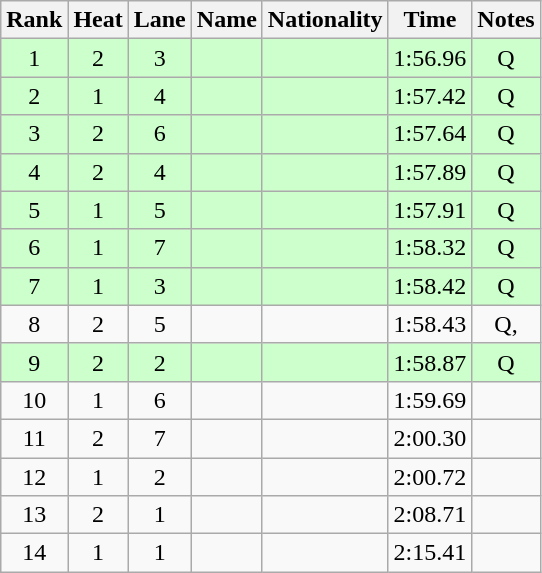<table class="wikitable sortable" style="text-align:center">
<tr>
<th>Rank</th>
<th>Heat</th>
<th>Lane</th>
<th>Name</th>
<th>Nationality</th>
<th>Time</th>
<th>Notes</th>
</tr>
<tr bgcolor="ccffcc">
<td>1</td>
<td>2</td>
<td>3</td>
<td align="left"></td>
<td align="left"></td>
<td>1:56.96</td>
<td>Q</td>
</tr>
<tr bgcolor="ccffcc">
<td>2</td>
<td>1</td>
<td>4</td>
<td align="left"></td>
<td align="left"></td>
<td>1:57.42</td>
<td>Q</td>
</tr>
<tr bgcolor="ccffcc">
<td>3</td>
<td>2</td>
<td>6</td>
<td align="left"></td>
<td align="left"></td>
<td>1:57.64</td>
<td>Q</td>
</tr>
<tr bgcolor="ccffcc">
<td>4</td>
<td>2</td>
<td>4</td>
<td align="left"></td>
<td align="left"></td>
<td>1:57.89</td>
<td>Q</td>
</tr>
<tr bgcolor="ccffcc">
<td>5</td>
<td>1</td>
<td>5</td>
<td align="left"></td>
<td align="left"></td>
<td>1:57.91</td>
<td>Q</td>
</tr>
<tr bgcolor="ccffcc">
<td>6</td>
<td>1</td>
<td>7</td>
<td align="left"></td>
<td align="left"></td>
<td>1:58.32</td>
<td>Q</td>
</tr>
<tr bgcolor="ccffcc">
<td>7</td>
<td>1</td>
<td>3</td>
<td align="left"></td>
<td align="left"></td>
<td>1:58.42</td>
<td>Q</td>
</tr>
<tr>
<td>8</td>
<td>2</td>
<td>5</td>
<td align="left"></td>
<td align="left"></td>
<td>1:58.43</td>
<td>Q, </td>
</tr>
<tr bgcolor="ccffcc">
<td>9</td>
<td>2</td>
<td>2</td>
<td align="left"></td>
<td align="left"></td>
<td>1:58.87</td>
<td>Q</td>
</tr>
<tr>
<td>10</td>
<td>1</td>
<td>6</td>
<td align="left"></td>
<td align="left"></td>
<td>1:59.69</td>
<td></td>
</tr>
<tr>
<td>11</td>
<td>2</td>
<td>7</td>
<td align="left"></td>
<td align="left"></td>
<td>2:00.30</td>
<td></td>
</tr>
<tr>
<td>12</td>
<td>1</td>
<td>2</td>
<td align="left"></td>
<td align="left"></td>
<td>2:00.72</td>
<td></td>
</tr>
<tr>
<td>13</td>
<td>2</td>
<td>1</td>
<td align="left"></td>
<td align="left"></td>
<td>2:08.71</td>
<td></td>
</tr>
<tr>
<td>14</td>
<td>1</td>
<td>1</td>
<td align="left"></td>
<td align="left"></td>
<td>2:15.41</td>
<td></td>
</tr>
</table>
